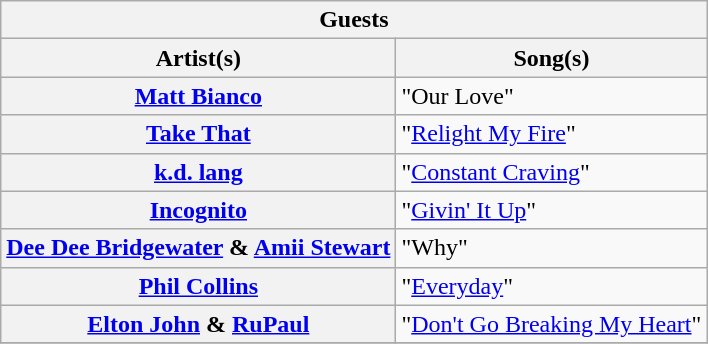<table class="plainrowheaders wikitable">
<tr>
<th colspan="2">Guests </th>
</tr>
<tr>
<th>Artist(s)</th>
<th>Song(s)</th>
</tr>
<tr>
<th scope="row"><a href='#'>Matt Bianco</a></th>
<td>"Our Love"</td>
</tr>
<tr>
<th scope="row"><a href='#'>Take That</a></th>
<td>"<a href='#'>Relight My Fire</a>"</td>
</tr>
<tr>
<th scope="row"><a href='#'>k.d. lang</a></th>
<td>"<a href='#'>Constant Craving</a>"</td>
</tr>
<tr>
<th scope="row"><a href='#'>Incognito</a></th>
<td>"<a href='#'>Givin' It Up</a>"</td>
</tr>
<tr>
<th scope="row"><a href='#'>Dee Dee Bridgewater</a> & <a href='#'>Amii Stewart</a></th>
<td>"Why"</td>
</tr>
<tr>
<th scope="row"><a href='#'>Phil Collins</a></th>
<td>"<a href='#'>Everyday</a>"</td>
</tr>
<tr>
<th scope="row"><a href='#'>Elton John</a> & <a href='#'>RuPaul</a></th>
<td>"<a href='#'>Don't Go Breaking My Heart</a>"</td>
</tr>
<tr>
</tr>
</table>
